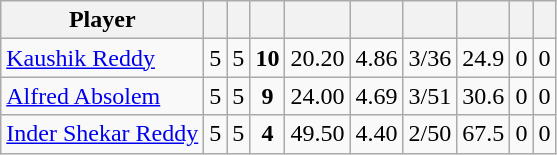<table class="wikitable sortable" style="text-align: center;">
<tr>
<th class="unsortable">Player</th>
<th></th>
<th></th>
<th></th>
<th></th>
<th></th>
<th></th>
<th></th>
<th></th>
<th></th>
</tr>
<tr>
<td style="text-align:left"><a href='#'>Kaushik Reddy</a></td>
<td style="text-align:left">5</td>
<td>5</td>
<td><strong>10</strong></td>
<td>20.20</td>
<td>4.86</td>
<td>3/36</td>
<td>24.9</td>
<td>0</td>
<td>0</td>
</tr>
<tr>
<td style="text-align:left"><a href='#'>Alfred Absolem</a></td>
<td style="text-align:left">5</td>
<td>5</td>
<td><strong>9</strong></td>
<td>24.00</td>
<td>4.69</td>
<td>3/51</td>
<td>30.6</td>
<td>0</td>
<td>0</td>
</tr>
<tr>
<td style="text-align:left"><a href='#'>Inder Shekar Reddy</a></td>
<td style="text-align:left">5</td>
<td>5</td>
<td><strong>4</strong></td>
<td>49.50</td>
<td>4.40</td>
<td>2/50</td>
<td>67.5</td>
<td>0</td>
<td>0</td>
</tr>
</table>
